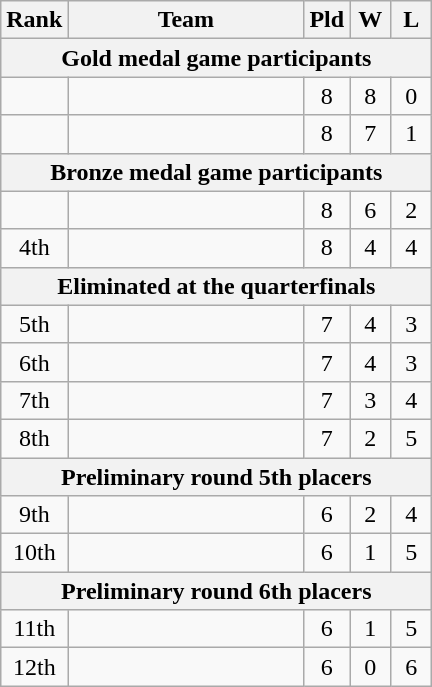<table class=wikitable>
<tr>
<th>Rank</th>
<th width=150px>Team</th>
<th width=20px>Pld</th>
<th width=20px>W</th>
<th width=20px>L</th>
</tr>
<tr>
<th colspan=11>Gold medal game participants</th>
</tr>
<tr align=center>
<td></td>
<td align=left></td>
<td>8</td>
<td>8</td>
<td>0</td>
</tr>
<tr align=center>
<td></td>
<td align=left></td>
<td>8</td>
<td>7</td>
<td>1</td>
</tr>
<tr>
<th colspan=11>Bronze medal game participants</th>
</tr>
<tr align=center>
<td></td>
<td align=left></td>
<td>8</td>
<td>6</td>
<td>2</td>
</tr>
<tr align=center>
<td>4th</td>
<td align=left></td>
<td>8</td>
<td>4</td>
<td>4</td>
</tr>
<tr>
<th colspan=11>Eliminated at the quarterfinals</th>
</tr>
<tr align=center>
<td>5th</td>
<td align=left></td>
<td>7</td>
<td>4</td>
<td>3</td>
</tr>
<tr align=center>
<td>6th</td>
<td align=left></td>
<td>7</td>
<td>4</td>
<td>3</td>
</tr>
<tr align=center>
<td>7th</td>
<td align=left></td>
<td>7</td>
<td>3</td>
<td>4</td>
</tr>
<tr align=center>
<td>8th</td>
<td align=left></td>
<td>7</td>
<td>2</td>
<td>5</td>
</tr>
<tr>
<th colspan=11>Preliminary round 5th placers</th>
</tr>
<tr align=center>
<td>9th</td>
<td align=left></td>
<td>6</td>
<td>2</td>
<td>4</td>
</tr>
<tr align=center>
<td>10th</td>
<td align=left></td>
<td>6</td>
<td>1</td>
<td>5</td>
</tr>
<tr>
<th colspan=11>Preliminary round 6th placers</th>
</tr>
<tr align=center>
<td>11th</td>
<td align=left></td>
<td>6</td>
<td>1</td>
<td>5</td>
</tr>
<tr align=center>
<td>12th</td>
<td align=left></td>
<td>6</td>
<td>0</td>
<td>6</td>
</tr>
</table>
